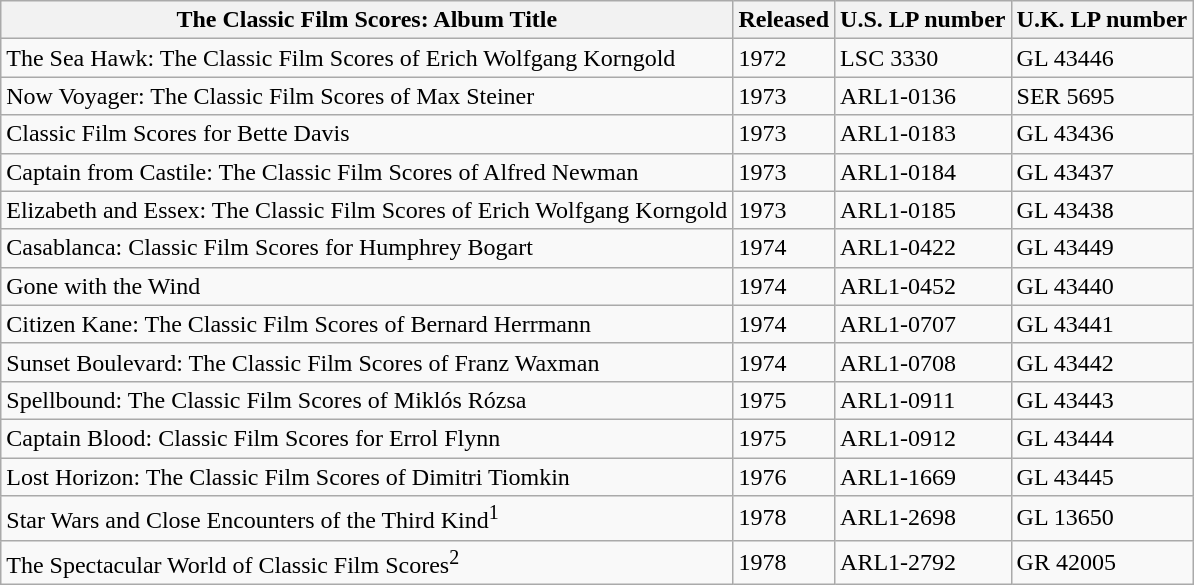<table class="wikitable">
<tr>
<th>The Classic Film Scores: Album Title</th>
<th>Released</th>
<th>U.S. LP number</th>
<th>U.K. LP number</th>
</tr>
<tr>
<td>The Sea Hawk: The Classic Film Scores of Erich Wolfgang Korngold</td>
<td>1972</td>
<td>LSC 3330</td>
<td>GL 43446</td>
</tr>
<tr>
<td>Now Voyager: The Classic Film Scores of Max Steiner</td>
<td>1973</td>
<td>ARL1-0136</td>
<td>SER 5695</td>
</tr>
<tr>
<td>Classic Film Scores for Bette Davis</td>
<td>1973</td>
<td>ARL1-0183</td>
<td>GL 43436</td>
</tr>
<tr>
<td>Captain from Castile: The Classic Film Scores of Alfred Newman</td>
<td>1973</td>
<td>ARL1-0184</td>
<td>GL 43437</td>
</tr>
<tr>
<td>Elizabeth and Essex: The Classic Film Scores of Erich Wolfgang Korngold</td>
<td>1973</td>
<td>ARL1-0185</td>
<td>GL 43438</td>
</tr>
<tr>
<td>Casablanca: Classic Film Scores for Humphrey Bogart</td>
<td>1974</td>
<td>ARL1-0422</td>
<td>GL 43449</td>
</tr>
<tr>
<td>Gone with the Wind</td>
<td>1974</td>
<td>ARL1-0452</td>
<td>GL 43440</td>
</tr>
<tr>
<td>Citizen Kane: The Classic Film Scores of Bernard Herrmann</td>
<td>1974</td>
<td>ARL1-0707</td>
<td>GL 43441</td>
</tr>
<tr>
<td>Sunset Boulevard: The Classic Film Scores of Franz Waxman</td>
<td>1974</td>
<td>ARL1-0708</td>
<td>GL 43442</td>
</tr>
<tr>
<td>Spellbound: The Classic Film Scores of Miklós Rózsa</td>
<td>1975</td>
<td>ARL1-0911</td>
<td>GL 43443</td>
</tr>
<tr>
<td>Captain Blood: Classic Film Scores for Errol Flynn</td>
<td>1975</td>
<td>ARL1-0912</td>
<td>GL 43444</td>
</tr>
<tr>
<td>Lost Horizon: The Classic Film Scores of Dimitri Tiomkin</td>
<td>1976</td>
<td>ARL1-1669</td>
<td>GL 43445</td>
</tr>
<tr>
<td>Star Wars and Close Encounters of the Third Kind<sup>1</sup></td>
<td>1978</td>
<td>ARL1-2698</td>
<td>GL 13650</td>
</tr>
<tr>
<td>The Spectacular World of Classic Film Scores<sup>2</sup></td>
<td>1978</td>
<td>ARL1-2792</td>
<td>GR 42005</td>
</tr>
</table>
